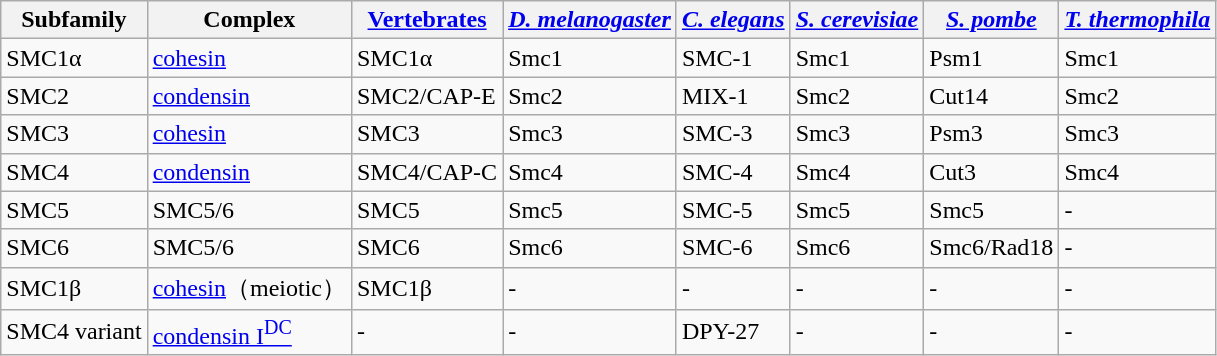<table class="wikitable">
<tr>
<th>Subfamily</th>
<th>Complex</th>
<th><a href='#'>Vertebrates</a></th>
<th><a href='#'><em>D. melanogaster</em></a></th>
<th><a href='#'><em>C. elegans</em></a></th>
<th><a href='#'><em>S. cerevisiae</em></a></th>
<th><a href='#'><em>S. pombe</em></a></th>
<th><a href='#'><em>T. thermophila</em></a></th>
</tr>
<tr>
<td>SMC1α</td>
<td><a href='#'>cohesin</a></td>
<td>SMC1α</td>
<td>Smc1</td>
<td>SMC-1</td>
<td>Smc1</td>
<td>Psm1</td>
<td>Smc1</td>
</tr>
<tr>
<td>SMC2</td>
<td><a href='#'>condensin</a></td>
<td>SMC2/CAP-E</td>
<td>Smc2</td>
<td>MIX-1</td>
<td>Smc2</td>
<td>Cut14</td>
<td>Smc2</td>
</tr>
<tr>
<td>SMC3</td>
<td><a href='#'>cohesin</a></td>
<td>SMC3</td>
<td>Smc3</td>
<td>SMC-3</td>
<td>Smc3</td>
<td>Psm3</td>
<td>Smc3</td>
</tr>
<tr>
<td>SMC4</td>
<td><a href='#'>condensin</a></td>
<td>SMC4/CAP-C</td>
<td>Smc4</td>
<td>SMC-4</td>
<td>Smc4</td>
<td>Cut3</td>
<td>Smc4</td>
</tr>
<tr>
<td>SMC5</td>
<td>SMC5/6</td>
<td>SMC5</td>
<td>Smc5</td>
<td>SMC-5</td>
<td>Smc5</td>
<td>Smc5</td>
<td>-</td>
</tr>
<tr>
<td>SMC6</td>
<td>SMC5/6</td>
<td>SMC6</td>
<td>Smc6</td>
<td>SMC-6</td>
<td>Smc6</td>
<td>Smc6/Rad18</td>
<td>-</td>
</tr>
<tr>
<td>SMC1β</td>
<td><a href='#'>cohesin</a>（meiotic）</td>
<td>SMC1β</td>
<td>-</td>
<td>-</td>
<td>-</td>
<td>-</td>
<td>-</td>
</tr>
<tr>
<td>SMC4 variant</td>
<td><a href='#'>condensin I<sup>DC</sup></a></td>
<td>-</td>
<td>-</td>
<td>DPY-27</td>
<td>-</td>
<td>-</td>
<td>-</td>
</tr>
</table>
